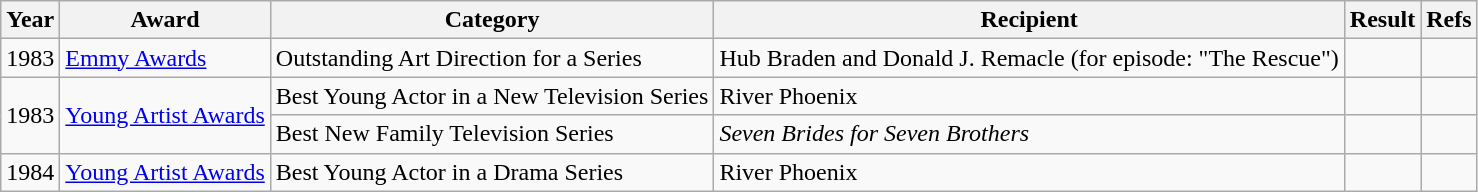<table class="wikitable">
<tr>
<th>Year</th>
<th>Award</th>
<th>Category</th>
<th>Recipient</th>
<th>Result</th>
<th>Refs</th>
</tr>
<tr>
<td>1983</td>
<td><a href='#'>Emmy Awards</a></td>
<td>Outstanding Art Direction for a Series</td>
<td>Hub Braden and Donald J. Remacle (for episode: "The Rescue")</td>
<td></td>
<td style="text-align:center;"></td>
</tr>
<tr>
<td rowspan=2>1983</td>
<td rowspan=2><a href='#'>Young Artist Awards</a></td>
<td>Best Young Actor in a New Television Series</td>
<td>River Phoenix</td>
<td></td>
<td style="text-align:center;"></td>
</tr>
<tr>
<td>Best New Family Television Series</td>
<td><em>Seven Brides for Seven Brothers</em></td>
<td></td>
<td style="text-align:center;"></td>
</tr>
<tr>
<td>1984</td>
<td rowspan=1><a href='#'>Young Artist Awards</a></td>
<td>Best Young Actor in a Drama Series</td>
<td>River Phoenix</td>
<td></td>
<td style="text-align:center;"></td>
</tr>
</table>
